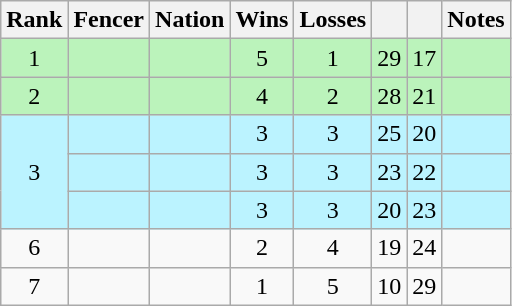<table class="wikitable sortable" style="text-align:center">
<tr>
<th>Rank</th>
<th>Fencer</th>
<th>Nation</th>
<th>Wins</th>
<th>Losses</th>
<th></th>
<th></th>
<th>Notes</th>
</tr>
<tr style="background:#bbf3bb;">
<td>1</td>
<td align=left></td>
<td align=left></td>
<td>5</td>
<td>1</td>
<td>29</td>
<td>17</td>
<td></td>
</tr>
<tr style="background:#bbf3bb;">
<td>2</td>
<td align=left></td>
<td align=left></td>
<td>4</td>
<td>2</td>
<td>28</td>
<td>21</td>
<td></td>
</tr>
<tr style="background:#bbf3ff;">
<td rowspan=3>3</td>
<td align=left></td>
<td align=left></td>
<td>3</td>
<td>3</td>
<td>25</td>
<td>20</td>
<td></td>
</tr>
<tr style="background:#bbf3ff;">
<td align=left></td>
<td align=left></td>
<td>3</td>
<td>3</td>
<td>23</td>
<td>22</td>
<td></td>
</tr>
<tr style="background:#bbf3ff;">
<td align=left></td>
<td align=left></td>
<td>3</td>
<td>3</td>
<td>20</td>
<td>23</td>
<td></td>
</tr>
<tr>
<td>6</td>
<td align=left></td>
<td align=left></td>
<td>2</td>
<td>4</td>
<td>19</td>
<td>24</td>
<td></td>
</tr>
<tr>
<td>7</td>
<td align=left></td>
<td align=left></td>
<td>1</td>
<td>5</td>
<td>10</td>
<td>29</td>
<td></td>
</tr>
</table>
